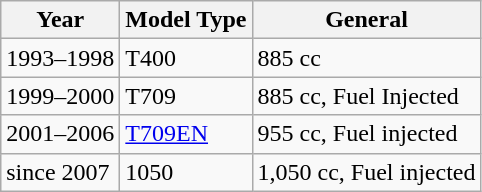<table class="wikitable">
<tr>
<th>Year</th>
<th>Model Type</th>
<th>General</th>
</tr>
<tr>
<td>1993–1998</td>
<td>T400</td>
<td>885 cc</td>
</tr>
<tr>
<td>1999–2000</td>
<td>T709</td>
<td>885 cc, Fuel Injected</td>
</tr>
<tr>
<td>2001–2006</td>
<td><a href='#'>T709EN</a></td>
<td>955 cc, Fuel injected</td>
</tr>
<tr>
<td>since 2007</td>
<td>1050</td>
<td>1,050 cc, Fuel injected</td>
</tr>
</table>
